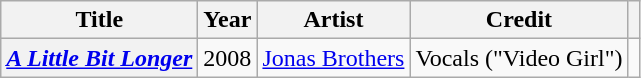<table class="wikitable plainrowheaders unsortable" style="text-align: margin;">
<tr>
<th scope="col">Title</th>
<th scope="col">Year</th>
<th scope="col">Artist</th>
<th scope="col">Credit</th>
<th scope="col"></th>
</tr>
<tr>
<th scope="row"><em><a href='#'>A Little Bit Longer</a></em></th>
<td>2008</td>
<td><a href='#'>Jonas Brothers</a></td>
<td>Vocals ("Video Girl")</td>
<td></td>
</tr>
</table>
